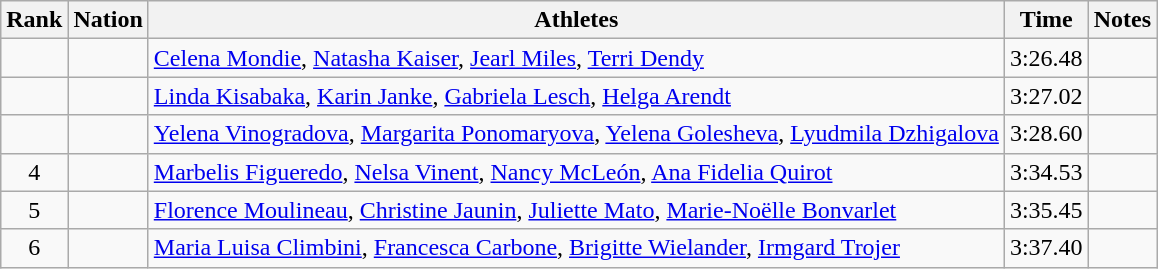<table class="wikitable sortable" style="text-align:center">
<tr>
<th>Rank</th>
<th>Nation</th>
<th>Athletes</th>
<th>Time</th>
<th>Notes</th>
</tr>
<tr>
<td></td>
<td align=left></td>
<td align=left><a href='#'>Celena Mondie</a>, <a href='#'>Natasha Kaiser</a>, <a href='#'>Jearl Miles</a>, <a href='#'>Terri Dendy</a></td>
<td>3:26.48</td>
<td></td>
</tr>
<tr>
<td></td>
<td align=left></td>
<td align=left><a href='#'>Linda Kisabaka</a>, <a href='#'>Karin Janke</a>, <a href='#'>Gabriela Lesch</a>, <a href='#'>Helga Arendt</a></td>
<td>3:27.02</td>
<td></td>
</tr>
<tr>
<td></td>
<td align=left></td>
<td align=left><a href='#'>Yelena Vinogradova</a>, <a href='#'>Margarita Ponomaryova</a>, <a href='#'>Yelena Golesheva</a>, <a href='#'>Lyudmila Dzhigalova</a></td>
<td>3:28.60</td>
<td></td>
</tr>
<tr>
<td>4</td>
<td align=left></td>
<td align=left><a href='#'>Marbelis Figueredo</a>, <a href='#'>Nelsa Vinent</a>, <a href='#'>Nancy McLeón</a>, <a href='#'>Ana Fidelia Quirot</a></td>
<td>3:34.53</td>
<td></td>
</tr>
<tr>
<td>5</td>
<td align=left></td>
<td align=left><a href='#'>Florence Moulineau</a>, <a href='#'>Christine Jaunin</a>, <a href='#'>Juliette Mato</a>, <a href='#'>Marie-Noëlle Bonvarlet</a></td>
<td>3:35.45</td>
<td></td>
</tr>
<tr>
<td>6</td>
<td align=left></td>
<td align=left><a href='#'>Maria Luisa Climbini</a>, <a href='#'>Francesca Carbone</a>, <a href='#'>Brigitte Wielander</a>, <a href='#'>Irmgard Trojer</a></td>
<td>3:37.40</td>
<td></td>
</tr>
</table>
